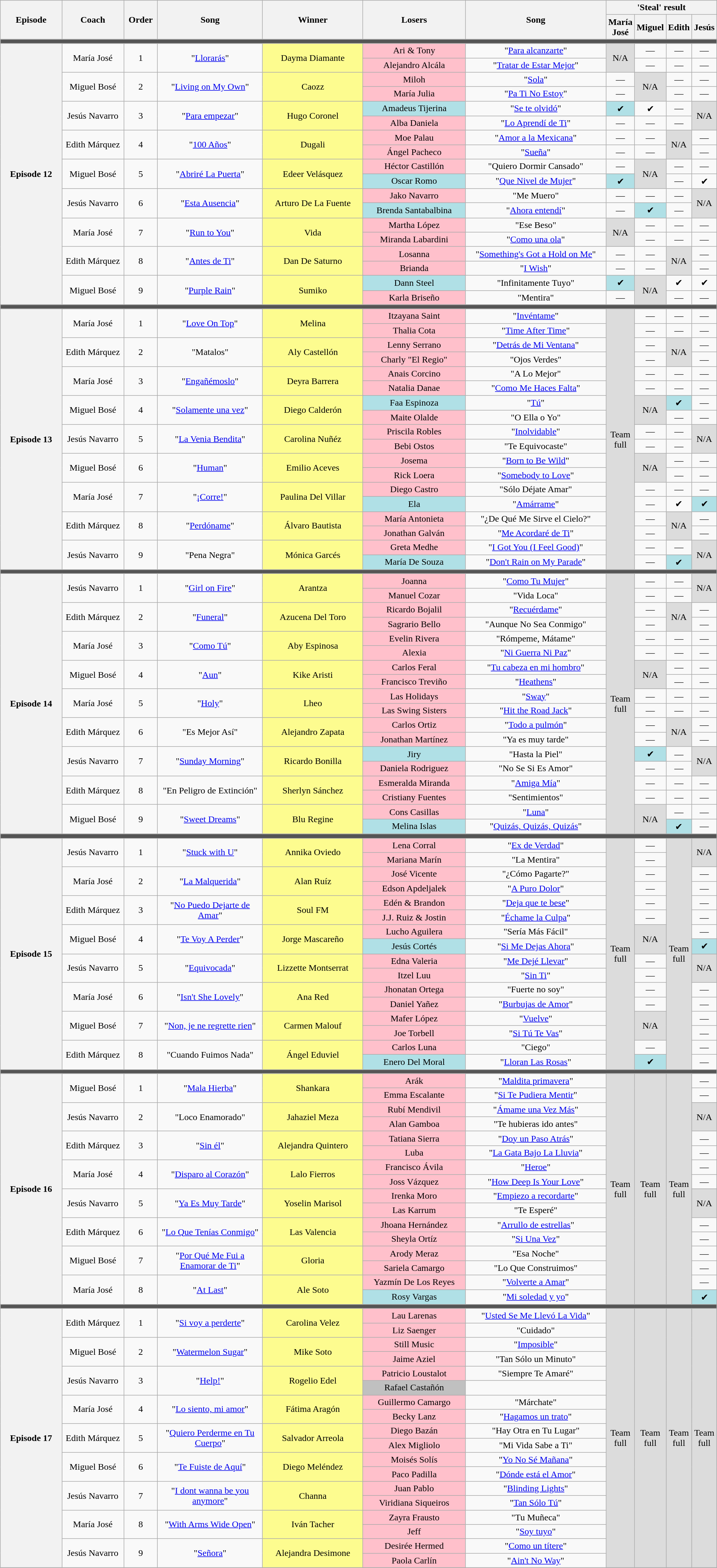<table class="wikitable" style="text-align: center; width:100%">
<tr>
<th rowspan="2" style="width:10%">Episode</th>
<th rowspan="2" style="width:10%">Coach</th>
<th rowspan="2" style="width:05%">Order</th>
<th rowspan="2" style="width:17%">Song</th>
<th rowspan="2" style="width:17%">Winner</th>
<th rowspan="2" style="width:17%">Losers</th>
<th rowspan="2" style="width:26%">Song</th>
<th colspan="4" style="width:20%">'Steal' result</th>
</tr>
<tr>
<th style="width:05%">María José</th>
<th style="width:05%">Miguel</th>
<th style="width:05%">Edith</th>
<th style="width:05%">Jesús</th>
</tr>
<tr>
<td colspan="11" style="background:#555"></td>
</tr>
<tr>
<th rowspan="18">Episode 12<br></th>
<td rowspan="2">María José</td>
<td rowspan="2">1</td>
<td rowspan="2">"<a href='#'>Llorarás</a>"</td>
<td rowspan="2" style="background:#fdfc8f">Dayma Diamante</td>
<td style="background:pink">Ari & Tony</td>
<td>"<a href='#'>Para alcanzarte</a>"</td>
<td rowspan="2" style="background:#DCDCDC">N/A</td>
<td>—</td>
<td>—</td>
<td>—</td>
</tr>
<tr>
<td style="background:pink">Alejandro Alcála</td>
<td>"<a href='#'>Tratar de Estar Mejor</a>"</td>
<td>—</td>
<td>—</td>
<td>—</td>
</tr>
<tr>
<td rowspan="2">Miguel Bosé</td>
<td rowspan="2">2</td>
<td rowspan="2">"<a href='#'>Living on My Own</a>"</td>
<td rowspan="2" style="background:#fdfc8f">Caozz</td>
<td style="background:pink">Miloh</td>
<td>"<a href='#'>Sola</a>"</td>
<td>—</td>
<td rowspan="2" style="background:#DCDCDC">N/A</td>
<td>—</td>
<td>—</td>
</tr>
<tr>
<td style="background:pink">María Julia</td>
<td>"<a href='#'>Pa Ti No Estoy</a>"</td>
<td>—</td>
<td>—</td>
<td>—</td>
</tr>
<tr>
<td rowspan="2">Jesús Navarro</td>
<td rowspan="2">3</td>
<td rowspan="2">"<a href='#'>Para empezar</a>"</td>
<td rowspan="2" style="background:#fdfc8f">Hugo Coronel</td>
<td style="background:#b0e0e6">Amadeus Tijerina</td>
<td>"<a href='#'>Se te olvidó</a>"</td>
<td style="background:#b0e0e6">✔</td>
<td>✔</td>
<td>—</td>
<td rowspan="2" style="background:#DCDCDC">N/A</td>
</tr>
<tr>
<td style="background:pink">Alba Daniela</td>
<td>"<a href='#'>Lo Aprendí de Ti</a>"</td>
<td>—</td>
<td>—</td>
<td>—</td>
</tr>
<tr>
<td rowspan="2">Edith Márquez</td>
<td rowspan="2">4</td>
<td rowspan="2">"<a href='#'>100 Años</a>"</td>
<td rowspan="2" style="background:#fdfc8f">Dugali</td>
<td style="background:pink">Moe Palau</td>
<td>"<a href='#'>Amor a la Mexicana</a>"</td>
<td>—</td>
<td>—</td>
<td rowspan="2" style="background:#DCDCDC">N/A</td>
<td>—</td>
</tr>
<tr>
<td style="background:pink">Ángel Pacheco</td>
<td>"<a href='#'>Sueña</a>"</td>
<td>—</td>
<td>—</td>
<td>—</td>
</tr>
<tr>
<td rowspan="2">Miguel Bosé</td>
<td rowspan="2">5</td>
<td rowspan="2">"<a href='#'>Abriré La Puerta</a>"</td>
<td rowspan="2" style="background:#fdfc8f">Edeer Velásquez</td>
<td style="background:pink">Héctor Castillón</td>
<td>"Quiero Dormir Cansado"</td>
<td>—</td>
<td rowspan="2" style="background:#DCDCDC">N/A</td>
<td>—</td>
<td>—</td>
</tr>
<tr>
<td style="background:#b0e0e6">Oscar Romo</td>
<td>"<a href='#'>Que Nivel de Mujer</a>"</td>
<td style="background:#b0e0e6">✔</td>
<td>—</td>
<td>✔</td>
</tr>
<tr>
<td rowspan="2">Jesús Navarro</td>
<td rowspan="2">6</td>
<td rowspan="2">"<a href='#'>Esta Ausencia</a>"</td>
<td rowspan="2" style="background:#fdfc8f">Arturo De La Fuente</td>
<td style="background:pink">Jako Navarro</td>
<td>"Me Muero"</td>
<td>—</td>
<td>—</td>
<td>—</td>
<td rowspan="2" style="background:#DCDCDC">N/A</td>
</tr>
<tr>
<td style="background:#b0e0e6">Brenda Santabalbina</td>
<td>"<a href='#'>Ahora entendí</a>"</td>
<td>—</td>
<td style="background:#b0e0e6">✔</td>
<td>—</td>
</tr>
<tr>
<td rowspan="2">María José</td>
<td rowspan="2">7</td>
<td rowspan="2">"<a href='#'>Run to You</a>"</td>
<td rowspan="2" style="background:#fdfc8f">Vida</td>
<td style="background:pink">Martha López</td>
<td>"Ese Beso"</td>
<td rowspan="2" style="background:#DCDCDC">N/A</td>
<td>—</td>
<td>—</td>
<td>—</td>
</tr>
<tr>
<td style="background:pink">Miranda Labardini</td>
<td>"<a href='#'>Como una ola</a>"</td>
<td>—</td>
<td>—</td>
<td>—</td>
</tr>
<tr>
<td rowspan="2">Edith Márquez</td>
<td rowspan="2">8</td>
<td rowspan="2">"<a href='#'>Antes de Ti</a>"</td>
<td rowspan="2" style="background:#fdfc8f">Dan De Saturno</td>
<td style="background:pink">Losanna</td>
<td>"<a href='#'>Something's Got a Hold on Me</a>"</td>
<td>—</td>
<td>—</td>
<td rowspan="2" style="background:#DCDCDC">N/A</td>
<td>—</td>
</tr>
<tr>
<td style="background:pink">Brianda</td>
<td>"<a href='#'>I Wish</a>"</td>
<td>—</td>
<td>—</td>
<td>—</td>
</tr>
<tr>
<td rowspan="2">Miguel Bosé</td>
<td rowspan="2">9</td>
<td rowspan="2">"<a href='#'>Purple Rain</a>"</td>
<td rowspan="2" style="background:#fdfc8f">Sumiko</td>
<td style="background:#b0e0e6">Dann Steel</td>
<td>"Infinitamente Tuyo"</td>
<td style="background:#b0e0e6">✔</td>
<td rowspan="2" style="background:#DCDCDC">N/A</td>
<td>✔</td>
<td>✔</td>
</tr>
<tr>
<td style="background:pink">Karla Briseño</td>
<td>"Mentira"</td>
<td>—</td>
<td>—</td>
<td>—</td>
</tr>
<tr>
<td colspan="11" style="background:#555"></td>
</tr>
<tr>
<th rowspan="18">Episode 13<br></th>
<td rowspan="2">María José</td>
<td rowspan="2">1</td>
<td rowspan="2">"<a href='#'>Love On Top</a>"</td>
<td rowspan="2" style="background:#fdfc8f">Melina</td>
<td style="background:pink">Itzayana Saint</td>
<td>"<a href='#'>Invéntame</a>"</td>
<td rowspan="18" style="background:#DCDCDC">Team full</td>
<td>—</td>
<td>—</td>
<td>—</td>
</tr>
<tr>
<td style="background:pink">Thalia Cota</td>
<td>"<a href='#'>Time After Time</a>"</td>
<td>—</td>
<td>—</td>
<td>—</td>
</tr>
<tr>
<td rowspan="2">Edith Márquez</td>
<td rowspan="2">2</td>
<td rowspan="2">"Matalos"</td>
<td rowspan="2" style="background:#fdfc8f">Aly Castellón</td>
<td style="background:pink">Lenny Serrano</td>
<td>"<a href='#'>Detrás de Mi Ventana</a>"</td>
<td>—</td>
<td rowspan="2" style="background:#DCDCDC">N/A</td>
<td>—</td>
</tr>
<tr>
<td style="background:pink">Charly "El Regio"</td>
<td>"Ojos Verdes"</td>
<td>—</td>
<td>—</td>
</tr>
<tr>
<td rowspan="2">María José</td>
<td rowspan="2">3</td>
<td rowspan="2">"<a href='#'>Engañémoslo</a>"</td>
<td rowspan="2" style="background:#fdfc8f">Deyra Barrera</td>
<td style="background:pink">Anais Corcino</td>
<td>"A Lo Mejor"</td>
<td>—</td>
<td>—</td>
<td>—</td>
</tr>
<tr>
<td style="background:pink">Natalia Danae</td>
<td>"<a href='#'>Como Me Haces Falta</a>"</td>
<td>—</td>
<td>—</td>
<td>—</td>
</tr>
<tr>
<td rowspan="2">Miguel Bosé</td>
<td rowspan="2">4</td>
<td rowspan="2">"<a href='#'>Solamente una vez</a>"</td>
<td rowspan="2" style="background:#fdfc8f">Diego Calderón</td>
<td style="background:#b0e0e6">Faa Espinoza</td>
<td>"<a href='#'>Tú</a>"</td>
<td rowspan="2" style="background:#DCDCDC">N/A</td>
<td style="background:#b0e0e6">✔</td>
<td>—</td>
</tr>
<tr>
<td style="background:pink">Maite Olalde</td>
<td>"O Ella o Yo"</td>
<td>—</td>
<td>—</td>
</tr>
<tr>
<td rowspan="2">Jesús Navarro</td>
<td rowspan="2">5</td>
<td rowspan="2">"<a href='#'>La Venia Bendita</a>"</td>
<td rowspan="2" style="background:#fdfc8f">Carolina Nuñéz</td>
<td style="background:pink">Priscila Robles</td>
<td>"<a href='#'>Inolvidable</a>"</td>
<td>—</td>
<td>—</td>
<td rowspan="2" style="background:#DCDCDC">N/A</td>
</tr>
<tr>
<td style="background:pink">Bebi Ostos</td>
<td>"Te Equivocaste"</td>
<td>—</td>
<td>—</td>
</tr>
<tr>
<td rowspan="2">Miguel Bosé</td>
<td rowspan="2">6</td>
<td rowspan="2">"<a href='#'>Human</a>"</td>
<td rowspan="2" style="background:#fdfc8f">Emilio Aceves</td>
<td style="background:pink">Josema</td>
<td>"<a href='#'>Born to Be Wild</a>"</td>
<td rowspan="2" style="background:#DCDCDC">N/A</td>
<td>—</td>
<td>—</td>
</tr>
<tr>
<td style="background:pink">Rick Loera</td>
<td>"<a href='#'>Somebody to Love</a>"</td>
<td>—</td>
<td>—</td>
</tr>
<tr>
<td rowspan="2">María José</td>
<td rowspan="2">7</td>
<td rowspan="2">"<a href='#'>¡Corre!</a>"</td>
<td rowspan="2" style="background:#fdfc8f">Paulina Del Villar</td>
<td style="background:pink">Diego Castro</td>
<td>"Sólo Déjate Amar"</td>
<td>—</td>
<td>—</td>
<td>—</td>
</tr>
<tr>
<td style="background:#b0e0e6">Ela</td>
<td>"<a href='#'>Amárrame</a>"</td>
<td>—</td>
<td>✔</td>
<td style="background:#b0e0e6">✔</td>
</tr>
<tr>
<td rowspan="2">Edith Márquez</td>
<td rowspan="2">8</td>
<td rowspan="2">"<a href='#'>Perdóname</a>"</td>
<td rowspan="2" style="background:#fdfc8f">Álvaro Bautista</td>
<td style="background:pink">María Antonieta</td>
<td>"¿De Qué Me Sirve el Cielo?"</td>
<td>—</td>
<td rowspan="2" style="background:#DCDCDC">N/A</td>
<td>—</td>
</tr>
<tr>
<td style="background:pink">Jonathan Galván</td>
<td>"<a href='#'>Me Acordaré de Ti</a>"</td>
<td>—</td>
<td>—</td>
</tr>
<tr>
<td rowspan="2">Jesús Navarro</td>
<td rowspan="2">9</td>
<td rowspan="2">"Pena Negra"</td>
<td rowspan="2" style="background:#fdfc8f">Mónica Garcés</td>
<td style="background:pink">Greta Medhe</td>
<td>"<a href='#'>I Got You (I Feel Good)</a>"</td>
<td>—</td>
<td>—</td>
<td rowspan="2" style="background:#DCDCDC">N/A</td>
</tr>
<tr>
<td style="background:#b0e0e6">María De Souza</td>
<td>"<a href='#'>Don't Rain on My Parade</a>"</td>
<td>—</td>
<td style="background:#b0e0e6">✔</td>
</tr>
<tr>
<td colspan="11" style="background:#555"></td>
</tr>
<tr>
<th rowspan="18">Episode 14<br></th>
<td rowspan="2">Jesús Navarro</td>
<td rowspan="2">1</td>
<td rowspan="2">"<a href='#'>Girl on Fire</a>"</td>
<td rowspan="2" style="background:#fdfc8f">Arantza</td>
<td style="background:pink">Joanna</td>
<td>"<a href='#'>Como Tu Mujer</a>"</td>
<td rowspan="18" style="background:#DCDCDC">Team full</td>
<td>—</td>
<td>—</td>
<td rowspan="2" style="background:#DCDCDC">N/A</td>
</tr>
<tr>
<td style="background:pink">Manuel Cozar</td>
<td>"Vida Loca"</td>
<td>—</td>
<td>—</td>
</tr>
<tr>
<td rowspan="2">Edith Márquez</td>
<td rowspan="2">2</td>
<td rowspan="2">"<a href='#'>Funeral</a>"</td>
<td rowspan="2" style="background:#fdfc8f">Azucena Del Toro</td>
<td style="background:pink">Ricardo Bojalil</td>
<td>"<a href='#'>Recuérdame</a>"</td>
<td>—</td>
<td rowspan="2" style="background:#DCDCDC">N/A</td>
<td>—</td>
</tr>
<tr>
<td style="background:pink">Sagrario Bello</td>
<td>"Aunque No Sea Conmigo"</td>
<td>—</td>
<td>—</td>
</tr>
<tr>
<td rowspan="2">María José</td>
<td rowspan="2">3</td>
<td rowspan="2">"<a href='#'>Como Tú</a>"</td>
<td rowspan="2" style="background:#fdfc8f">Aby Espinosa</td>
<td style="background:pink">Evelin Rivera</td>
<td>"Rómpeme, Mátame"</td>
<td>—</td>
<td>—</td>
<td>—</td>
</tr>
<tr>
<td style="background:pink">Alexia</td>
<td>"<a href='#'>Ni Guerra Ni Paz</a>"</td>
<td>—</td>
<td>—</td>
<td>—</td>
</tr>
<tr>
<td rowspan="2">Miguel Bosé</td>
<td rowspan="2">4</td>
<td rowspan="2">"<a href='#'>Aun</a>"</td>
<td rowspan="2" style="background:#fdfc8f">Kike Aristi</td>
<td style="background:pink">Carlos Feral</td>
<td>"<a href='#'>Tu cabeza en mi hombro</a>"</td>
<td rowspan="2" style="background:#DCDCDC">N/A</td>
<td>—</td>
<td>—</td>
</tr>
<tr>
<td style="background:pink">Francisco Treviño</td>
<td>"<a href='#'>Heathens</a>"</td>
<td>—</td>
<td>—</td>
</tr>
<tr>
<td rowspan="2">María José</td>
<td rowspan="2">5</td>
<td rowspan="2">"<a href='#'>Holy</a>"</td>
<td rowspan="2" style="background:#fdfc8f">Lheo</td>
<td style="background:pink">Las Holidays</td>
<td>"<a href='#'>Sway</a>"</td>
<td>—</td>
<td>—</td>
<td>—</td>
</tr>
<tr>
<td style="background:pink">Las Swing Sisters</td>
<td>"<a href='#'>Hit the Road Jack</a>"</td>
<td>—</td>
<td>—</td>
<td>—</td>
</tr>
<tr>
<td rowspan="2">Edith Márquez</td>
<td rowspan="2">6</td>
<td rowspan="2">"Es Mejor Así"</td>
<td rowspan="2" style="background:#fdfc8f">Alejandro Zapata</td>
<td style="background:pink">Carlos Ortiz</td>
<td>"<a href='#'>Todo a pulmón</a>"</td>
<td>—</td>
<td rowspan="2" style="background:#DCDCDC">N/A</td>
<td>—</td>
</tr>
<tr>
<td style="background:pink">Jonathan Martínez</td>
<td>"Ya es muy tarde"</td>
<td>—</td>
<td>—</td>
</tr>
<tr>
<td rowspan="2">Jesús Navarro</td>
<td rowspan="2">7</td>
<td rowspan="2">"<a href='#'>Sunday Morning</a>"</td>
<td rowspan="2" style="background:#fdfc8f">Ricardo Bonilla</td>
<td style="background:#b0e0e6">Jiry</td>
<td>"Hasta la Piel"</td>
<td style="background:#b0e0e6">✔</td>
<td>—</td>
<td rowspan="2" style="background:#DCDCDC">N/A</td>
</tr>
<tr>
<td style="background:pink">Daniela Rodriguez</td>
<td>"No Se Si Es Amor"</td>
<td>—</td>
<td>—</td>
</tr>
<tr>
<td rowspan="2">Edith Márquez</td>
<td rowspan="2">8</td>
<td rowspan="2">"En Peligro de Extinción"</td>
<td rowspan="2" style="background:#fdfc8f">Sherlyn Sánchez</td>
<td style="background:pink">Esmeralda Miranda</td>
<td>"<a href='#'>Amiga Mía</a>"</td>
<td>—</td>
<td>—</td>
<td>—</td>
</tr>
<tr>
<td style="background:pink">Cristiany Fuentes</td>
<td>"Sentimientos"</td>
<td>—</td>
<td>—</td>
<td>—</td>
</tr>
<tr>
<td rowspan="2">Miguel Bosé</td>
<td rowspan="2">9</td>
<td rowspan="2">"<a href='#'>Sweet Dreams</a>"</td>
<td rowspan="2" style="background:#fdfc8f">Blu Regine</td>
<td style="background:pink">Cons Casillas</td>
<td>"<a href='#'>Luna</a>"</td>
<td rowspan="2" style="background:#DCDCDC">N/A</td>
<td>—</td>
<td>—</td>
</tr>
<tr>
<td style="background:#b0e0e6">Melina Islas</td>
<td>"<a href='#'>Quizás, Quizás, Quizás</a>"</td>
<td style="background:#b0e0e6">✔</td>
<td>—</td>
</tr>
<tr>
<td colspan="11" style="background:#555"></td>
</tr>
<tr>
<th rowspan="16">Episode 15<br></th>
<td rowspan="2">Jesús Navarro</td>
<td rowspan="2">1</td>
<td rowspan="2">"<a href='#'>Stuck with U</a>"</td>
<td rowspan="2" style="background:#fdfc8f">Annika Oviedo</td>
<td style="background:pink">Lena Corral</td>
<td>"<a href='#'>Ex de Verdad</a>"</td>
<td rowspan="16" style="background:#DCDCDC">Team full</td>
<td>—</td>
<td rowspan="16" style="background:#DCDCDC">Team full</td>
<td rowspan="2" style="background:#DCDCDC">N/A</td>
</tr>
<tr>
<td style="background:pink">Mariana Marín</td>
<td>"La Mentira"</td>
<td>—</td>
</tr>
<tr>
<td rowspan="2">María José</td>
<td rowspan="2">2</td>
<td rowspan="2">"<a href='#'>La Malquerida</a>"</td>
<td rowspan="2" style="background:#fdfc8f">Alan Ruíz</td>
<td style="background:pink">José Vicente</td>
<td>"¿Cómo Pagarte?"</td>
<td>—</td>
<td>—</td>
</tr>
<tr>
<td style="background:pink">Edson Apdeljalek</td>
<td>"<a href='#'>A Puro Dolor</a>"</td>
<td>—</td>
<td>—</td>
</tr>
<tr>
<td rowspan="2">Edith Márquez</td>
<td rowspan="2">3</td>
<td rowspan="2">"<a href='#'>No Puedo Dejarte de Amar</a>"</td>
<td rowspan="2" style="background:#fdfc8f">Soul FM</td>
<td style="background:pink">Edén & Brandon</td>
<td>"<a href='#'>Deja que te bese</a>"</td>
<td>—</td>
<td>—</td>
</tr>
<tr>
<td style="background:pink">J.J. Ruiz & Jostin</td>
<td>"<a href='#'>Échame la Culpa</a>"</td>
<td>—</td>
<td>—</td>
</tr>
<tr>
<td rowspan="2">Miguel Bosé</td>
<td rowspan="2">4</td>
<td rowspan="2">"<a href='#'>Te Voy A Perder</a>"</td>
<td rowspan="2" style="background:#fdfc8f">Jorge Mascareño</td>
<td style="background:pink">Lucho Aguilera</td>
<td>"Sería Más Fácil"</td>
<td rowspan="2" style="background:#DCDCDC">N/A</td>
<td>—</td>
</tr>
<tr>
<td style="background:#b0e0e6">Jesús Cortés</td>
<td>"<a href='#'>Si Me Dejas Ahora</a>"</td>
<td style="background:#b0e0e6">✔</td>
</tr>
<tr>
<td rowspan="2">Jesús Navarro</td>
<td rowspan="2">5</td>
<td rowspan="2">"<a href='#'>Equivocada</a>"</td>
<td rowspan="2" style="background:#fdfc8f">Lizzette Montserrat</td>
<td style="background:pink">Edna Valeria</td>
<td>"<a href='#'>Me Dejé Llevar</a>"</td>
<td>—</td>
<td rowspan="2" style="background:#DCDCDC">N/A</td>
</tr>
<tr>
<td style="background:pink">Itzel Luu</td>
<td>"<a href='#'>Sin Ti</a>"</td>
<td>—</td>
</tr>
<tr>
<td rowspan="2">María José</td>
<td rowspan="2">6</td>
<td rowspan="2">"<a href='#'>Isn't She Lovely</a>"</td>
<td rowspan="2" style="background:#fdfc8f">Ana Red</td>
<td style="background:pink">Jhonatan Ortega</td>
<td>"Fuerte no soy"</td>
<td>—</td>
<td>—</td>
</tr>
<tr>
<td style="background:pink">Daniel Yañez</td>
<td>"<a href='#'>Burbujas de Amor</a>"</td>
<td>—</td>
<td>—</td>
</tr>
<tr>
<td rowspan="2">Miguel Bosé</td>
<td rowspan="2">7</td>
<td rowspan="2">"<a href='#'>Non, je ne regrette rien</a>"</td>
<td rowspan="2" style="background:#fdfc8f">Carmen Malouf</td>
<td style="background:pink">Mafer López</td>
<td>"<a href='#'>Vuelve</a>"</td>
<td rowspan="2" style="background:#DCDCDC">N/A</td>
<td>—</td>
</tr>
<tr>
<td style="background:pink">Joe Torbell</td>
<td>"<a href='#'>Si Tú Te Vas</a>"</td>
<td>—</td>
</tr>
<tr>
<td rowspan="2">Edith Márquez</td>
<td rowspan="2">8</td>
<td rowspan="2">"Cuando Fuimos Nada"</td>
<td rowspan="2" style="background:#fdfc8f">Ángel Eduviel</td>
<td style="background:pink">Carlos Luna</td>
<td>"Ciego"</td>
<td>—</td>
<td>—</td>
</tr>
<tr>
<td style="background:#b0e0e6">Enero Del Moral</td>
<td>"<a href='#'>Lloran Las Rosas</a>"</td>
<td style="background:#b0e0e6">✔</td>
<td>—</td>
</tr>
<tr>
<td colspan="11" style="background:#555"></td>
</tr>
<tr>
<th rowspan="16">Episode 16<br></th>
<td rowspan="2">Miguel Bosé</td>
<td rowspan="2">1</td>
<td rowspan="2">"<a href='#'>Mala Hierba</a>"</td>
<td rowspan="2" style="background:#fdfc8f">Shankara</td>
<td style="background:pink">Arák</td>
<td>"<a href='#'>Maldita primavera</a>"</td>
<td rowspan="16" style="background:#DCDCDC">Team full</td>
<td rowspan="16" style="background:#DCDCDC">Team full</td>
<td rowspan="16" style="background:#DCDCDC">Team full</td>
<td>—</td>
</tr>
<tr>
<td style="background:pink">Emma Escalante</td>
<td>"<a href='#'>Si Te Pudiera Mentir</a>"</td>
<td>—</td>
</tr>
<tr>
<td rowspan="2">Jesús Navarro</td>
<td rowspan="2">2</td>
<td rowspan="2">"Loco Enamorado"</td>
<td rowspan="2" style="background:#fdfc8f">Jahaziel Meza</td>
<td style="background:pink">Rubí Mendivil</td>
<td>"<a href='#'>Ámame una Vez Más</a>"</td>
<td rowspan="2" style="background:#DCDCDC">N/A</td>
</tr>
<tr>
<td style="background:pink">Alan Gamboa</td>
<td>"Te hubieras ido antes"</td>
</tr>
<tr>
<td rowspan="2">Edith Márquez</td>
<td rowspan="2">3</td>
<td rowspan="2">"<a href='#'>Sin él</a>"</td>
<td rowspan="2" style="background:#fdfc8f">Alejandra Quintero</td>
<td style="background:pink">Tatiana Sierra</td>
<td>"<a href='#'>Doy un Paso Atrás</a>"</td>
<td>—</td>
</tr>
<tr>
<td style="background:pink">Luba</td>
<td>"<a href='#'>La Gata Bajo La Lluvia</a>"</td>
<td>—</td>
</tr>
<tr>
<td rowspan="2">María José</td>
<td rowspan="2">4</td>
<td rowspan="2">"<a href='#'>Disparo al Corazón</a>"</td>
<td rowspan="2" style="background:#fdfc8f">Lalo Fierros</td>
<td style="background:pink">Francisco Ávila</td>
<td>"<a href='#'>Heroe</a>"</td>
<td>—</td>
</tr>
<tr>
<td style="background:pink">Joss Vázquez</td>
<td>"<a href='#'>How Deep Is Your Love</a>"</td>
<td>—</td>
</tr>
<tr>
<td rowspan="2">Jesús Navarro</td>
<td rowspan="2">5</td>
<td rowspan="2">"<a href='#'>Ya Es Muy Tarde</a>"</td>
<td rowspan="2" style="background:#fdfc8f">Yoselin Marisol</td>
<td style="background:pink">Irenka Moro</td>
<td>"<a href='#'>Empiezo a recordarte</a>"</td>
<td rowspan="2" style="background:#DCDCDC">N/A</td>
</tr>
<tr>
<td style="background:pink">Las Karrum</td>
<td>"Te Esperé"</td>
</tr>
<tr>
<td rowspan="2">Edith Márquez</td>
<td rowspan="2">6</td>
<td rowspan="2">"<a href='#'>Lo Que Tenías Conmigo</a>"</td>
<td rowspan="2" style="background:#fdfc8f">Las Valencia</td>
<td style="background:pink">Jhoana Hernández</td>
<td>"<a href='#'>Arrullo de estrellas</a>"</td>
<td>—</td>
</tr>
<tr>
<td style="background:pink">Sheyla Ortíz</td>
<td>"<a href='#'>Si Una Vez</a>"</td>
<td>—</td>
</tr>
<tr>
<td rowspan="2">Miguel Bosé</td>
<td rowspan="2">7</td>
<td rowspan="2">"<a href='#'>Por Qué Me Fui a Enamorar de Ti</a>"</td>
<td rowspan="2" style="background:#fdfc8f">Gloria</td>
<td style="background:pink">Arody Meraz</td>
<td>"Esa Noche"</td>
<td>—</td>
</tr>
<tr>
<td style="background:pink">Sariela Camargo</td>
<td>"Lo Que Construimos"</td>
<td>—</td>
</tr>
<tr>
<td rowspan="2">María José</td>
<td rowspan="2">8</td>
<td rowspan="2">"<a href='#'>At Last</a>"</td>
<td rowspan="2" style="background:#fdfc8f">Ale Soto</td>
<td style="background:pink">Yazmín De Los Reyes</td>
<td>"<a href='#'>Volverte a Amar</a>"</td>
<td>—</td>
</tr>
<tr>
<td style="background:#b0e0e6">Rosy Vargas</td>
<td>"<a href='#'>Mi soledad y yo</a>"</td>
<td style="background:#b0e0e6">✔</td>
</tr>
<tr>
<td colspan="11" style="background:#555"></td>
</tr>
<tr>
<th rowspan="18">Episode 17<br></th>
<td rowspan="2">Edith Márquez</td>
<td rowspan="2">1</td>
<td rowspan="2">"<a href='#'>Si voy a perderte</a>"</td>
<td rowspan="2" style="background:#fdfc8f">Carolina Velez</td>
<td style="background:pink">Lau Larenas</td>
<td>"<a href='#'>Usted Se Me Llevó La Vida</a>"</td>
<td rowspan="18" style="background:#DCDCDC">Team full</td>
<td rowspan="18" style="background:#DCDCDC">Team full</td>
<td rowspan="18" style="background:#DCDCDC">Team full</td>
<td rowspan="18" style="background:#DCDCDC">Team full</td>
</tr>
<tr>
<td style="background:pink">Liz Saenger</td>
<td>"Cuidado"</td>
</tr>
<tr>
<td rowspan="2">Miguel Bosé</td>
<td rowspan="2">2</td>
<td rowspan="2">"<a href='#'>Watermelon Sugar</a>"</td>
<td rowspan="2" style="background:#fdfc8f">Mike Soto</td>
<td style="background:pink">Still Music</td>
<td>"<a href='#'>Imposible</a>"</td>
</tr>
<tr>
<td style="background:pink">Jaime Aziel</td>
<td>"Tan Sólo un Minuto"</td>
</tr>
<tr>
<td rowspan="2">Jesús Navarro</td>
<td rowspan="2">3</td>
<td rowspan="2">"<a href='#'>Help!</a>"</td>
<td rowspan="2" style="background:#fdfc8f">Rogelio Edel</td>
<td style="background:pink">Patricio Loustalot</td>
<td>"Siempre Te Amaré"</td>
</tr>
<tr>
<td style="background:silver">Rafael Castañón</td>
<td></td>
</tr>
<tr>
<td rowspan="2">María José</td>
<td rowspan="2">4</td>
<td rowspan="2">"<a href='#'>Lo siento, mi amor</a>"</td>
<td rowspan="2" style="background:#fdfc8f">Fátima Aragón</td>
<td style="background:pink">Guillermo Camargo</td>
<td>"Márchate"</td>
</tr>
<tr>
<td style="background:pink">Becky Lanz</td>
<td>"<a href='#'>Hagamos un trato</a>"</td>
</tr>
<tr>
<td rowspan="2">Edith Márquez</td>
<td rowspan="2">5</td>
<td rowspan="2">"<a href='#'>Quiero Perderme en Tu Cuerpo</a>"</td>
<td rowspan="2" style="background:#fdfc8f">Salvador Arreola</td>
<td style="background:pink">Diego Bazán</td>
<td>"Hay Otra en Tu Lugar"</td>
</tr>
<tr>
<td style="background:pink">Alex Migliolo</td>
<td>"Mi Vida Sabe a Ti"</td>
</tr>
<tr>
<td rowspan="2">Miguel Bosé</td>
<td rowspan="2">6</td>
<td rowspan="2">"<a href='#'>Te Fuiste de Aquí</a>"</td>
<td rowspan="2" style="background:#fdfc8f">Diego Meléndez</td>
<td style="background:pink">Moisés Solís</td>
<td>"<a href='#'>Yo No Sé Mañana</a>"</td>
</tr>
<tr>
<td style="background:pink">Paco Padilla</td>
<td>"<a href='#'>Dónde está el Amor</a>"</td>
</tr>
<tr>
<td rowspan="2">Jesús Navarro</td>
<td rowspan="2">7</td>
<td rowspan="2">"<a href='#'>I dont wanna be you anymore</a>"</td>
<td rowspan="2" style="background:#fdfc8f">Channa</td>
<td style="background:pink">Juan Pablo</td>
<td>"<a href='#'>Blinding Lights</a>"</td>
</tr>
<tr>
<td style="background:pink">Viridiana Siqueiros</td>
<td>"<a href='#'>Tan Sólo Tú</a>"</td>
</tr>
<tr>
<td rowspan="2">María José</td>
<td rowspan="2">8</td>
<td rowspan="2">"<a href='#'>With Arms Wide Open</a>"</td>
<td rowspan="2" style="background:#fdfc8f">Iván Tacher</td>
<td style="background:pink">Zayra Frausto</td>
<td>"Tu Muñeca"</td>
</tr>
<tr>
<td style="background:pink">Jeff</td>
<td>"<a href='#'>Soy tuyo</a>"</td>
</tr>
<tr>
<td rowspan="2">Jesús Navarro</td>
<td rowspan="2">9</td>
<td rowspan="2">"<a href='#'>Señora</a>"</td>
<td rowspan="2" style="background:#fdfc8f">Alejandra Desimone</td>
<td style="background:pink">Desirée Hermed</td>
<td>"<a href='#'>Como un títere</a>"</td>
</tr>
<tr>
<td style="background:pink">Paola Carlín</td>
<td>"<a href='#'>Ain't No Way</a>"</td>
</tr>
<tr>
</tr>
</table>
